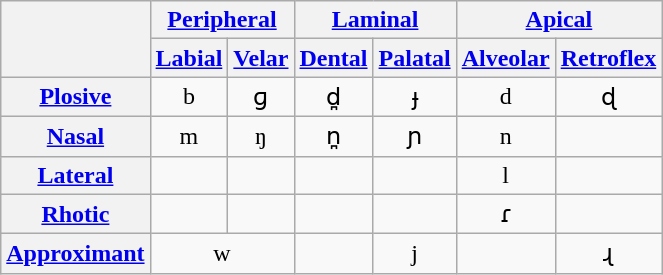<table class="wikitable IPA" style=text-align:center>
<tr>
<th rowspan="2"></th>
<th colspan="2"><a href='#'>Peripheral</a></th>
<th colspan="2"><a href='#'>Laminal</a></th>
<th colspan="2"><a href='#'>Apical</a></th>
</tr>
<tr>
<th><a href='#'>Labial</a></th>
<th><a href='#'>Velar</a></th>
<th><a href='#'>Dental</a></th>
<th><a href='#'>Palatal</a></th>
<th><a href='#'>Alveolar</a></th>
<th><a href='#'>Retroflex</a></th>
</tr>
<tr>
<th><a href='#'>Plosive</a></th>
<td>b</td>
<td>ɡ</td>
<td>d̪</td>
<td>ɟ</td>
<td>d</td>
<td>ɖ</td>
</tr>
<tr>
<th><a href='#'>Nasal</a></th>
<td>m</td>
<td>ŋ</td>
<td>n̪</td>
<td>ɲ</td>
<td>n</td>
<td></td>
</tr>
<tr>
<th><a href='#'>Lateral</a></th>
<td></td>
<td></td>
<td></td>
<td></td>
<td>l</td>
<td></td>
</tr>
<tr>
<th><a href='#'>Rhotic</a></th>
<td></td>
<td></td>
<td></td>
<td></td>
<td>ɾ</td>
<td></td>
</tr>
<tr>
<th><a href='#'>Approximant</a></th>
<td colspan="2">w</td>
<td></td>
<td>j</td>
<td></td>
<td>ɻ</td>
</tr>
</table>
